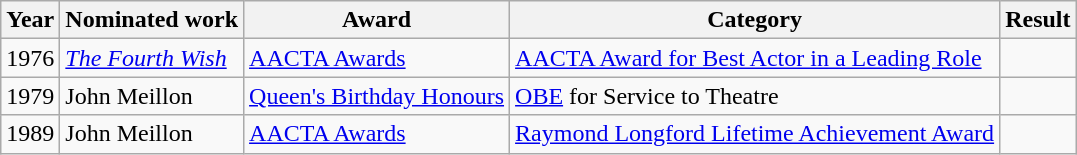<table class="wikitable sortable">
<tr>
<th>Year</th>
<th>Nominated work</th>
<th>Award</th>
<th>Category</th>
<th>Result</th>
</tr>
<tr>
<td>1976</td>
<td><em><a href='#'>The Fourth Wish</a></em></td>
<td><a href='#'>AACTA Awards</a></td>
<td><a href='#'>AACTA Award for Best Actor in a Leading Role</a></td>
<td></td>
</tr>
<tr>
<td>1979</td>
<td>John Meillon</td>
<td><a href='#'>Queen's Birthday Honours</a></td>
<td><a href='#'>OBE</a> for Service to Theatre</td>
<td></td>
</tr>
<tr>
<td>1989</td>
<td>John Meillon</td>
<td><a href='#'>AACTA Awards</a></td>
<td><a href='#'>Raymond Longford Lifetime Achievement Award</a></td>
<td></td>
</tr>
</table>
